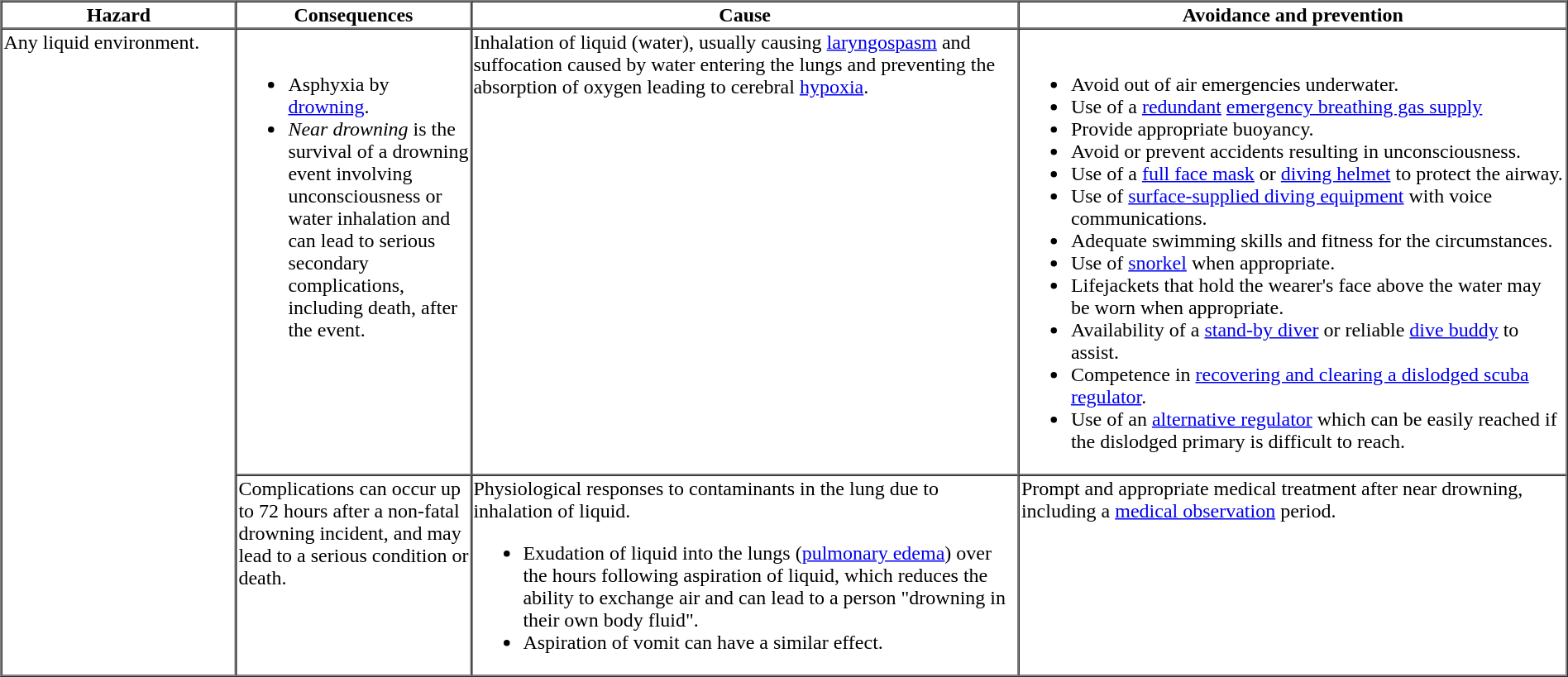<table cellspacing="0" border="1" style="background:white;">
<tr>
<th width="15%">Hazard</th>
<th width="15%">Consequences</th>
<th width="35%">Cause</th>
<th width="35%">Avoidance and prevention</th>
</tr>
<tr valign="top">
<td rowspan="2">Any liquid environment.</td>
<td><br><ul><li>Asphyxia by <a href='#'>drowning</a>.</li><li><em>Near drowning</em> is the survival of a drowning event involving unconsciousness or water inhalation and can lead to serious secondary complications, including death, after the event.</li></ul></td>
<td>Inhalation of liquid (water), usually causing <a href='#'>laryngospasm</a> and suffocation caused by water entering the lungs and preventing the absorption of oxygen leading to cerebral <a href='#'>hypoxia</a>.</td>
<td><br><ul><li>Avoid out of air emergencies underwater.</li><li>Use of a <a href='#'>redundant</a> <a href='#'>emergency breathing gas supply</a></li><li>Provide appropriate buoyancy.</li><li>Avoid or prevent accidents resulting in unconsciousness.</li><li>Use of a <a href='#'>full face mask</a> or <a href='#'>diving helmet</a> to protect the airway.</li><li>Use of <a href='#'>surface-supplied diving equipment</a> with voice communications.</li><li>Adequate swimming skills and fitness for the circumstances.</li><li>Use of <a href='#'>snorkel</a> when appropriate.</li><li>Lifejackets that hold the wearer's face above the water may be worn when appropriate.</li><li>Availability of a <a href='#'>stand-by diver</a> or reliable <a href='#'>dive buddy</a> to assist.</li><li>Competence in <a href='#'>recovering and clearing a dislodged scuba regulator</a>.</li><li>Use of an <a href='#'>alternative regulator</a> which can be easily reached if the dislodged primary is difficult to reach.</li></ul></td>
</tr>
<tr valign="top">
<td>Complications can occur up to 72 hours after a non-fatal drowning incident, and may lead to a serious condition or death.</td>
<td>Physiological responses to contaminants in the lung due to inhalation of liquid.<br><ul><li>Exudation of liquid into the lungs (<a href='#'>pulmonary edema</a>) over the hours following aspiration of liquid, which reduces the ability to exchange air and can lead to a person "drowning in their own body fluid".</li><li>Aspiration of vomit can have a similar effect.</li></ul></td>
<td>Prompt and appropriate medical treatment after near drowning, including a <a href='#'>medical observation</a> period.</td>
</tr>
</table>
